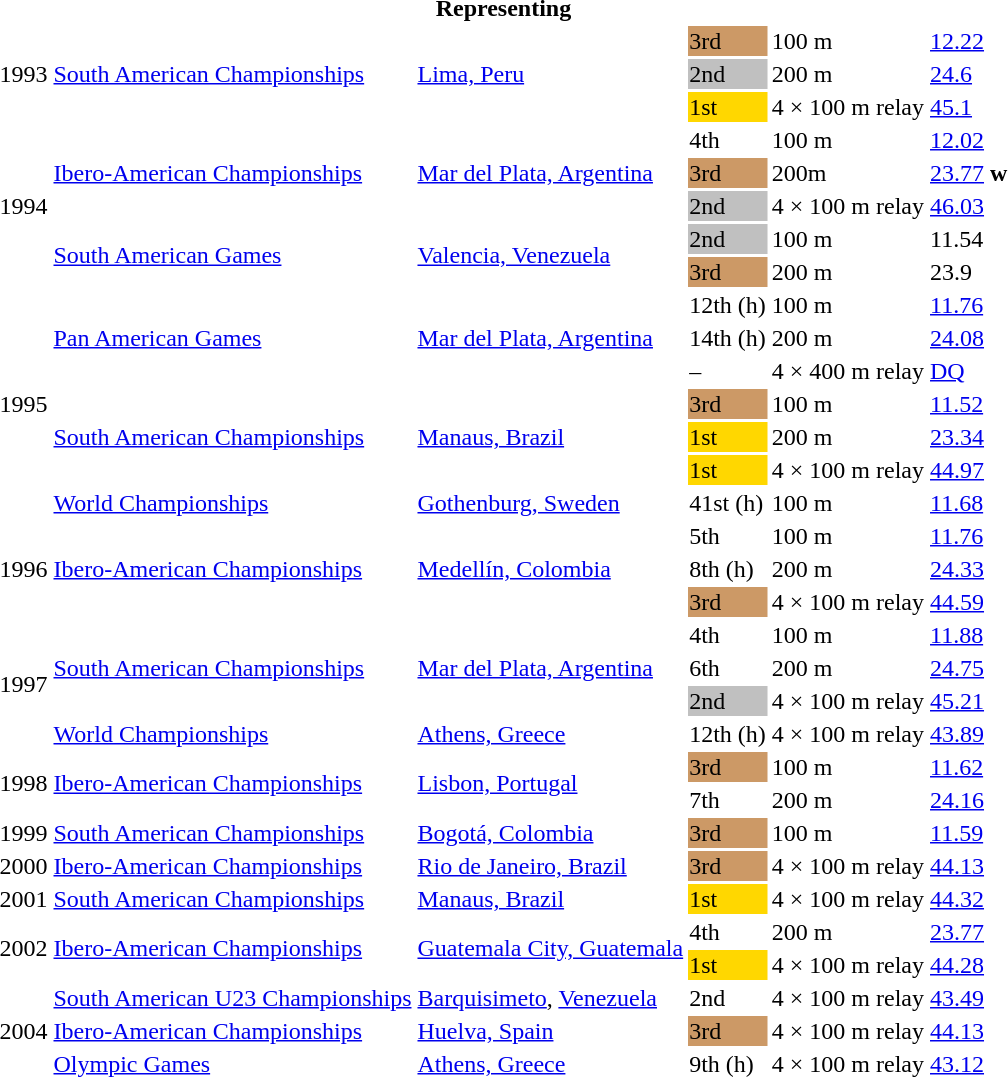<table>
<tr>
<th colspan="6">Representing </th>
</tr>
<tr>
<td rowspan=3>1993</td>
<td rowspan=3><a href='#'>South American Championships</a></td>
<td rowspan=3><a href='#'>Lima, Peru</a></td>
<td bgcolor=cc9966>3rd</td>
<td>100 m</td>
<td><a href='#'>12.22</a></td>
</tr>
<tr>
<td bgcolor=silver>2nd</td>
<td>200 m</td>
<td><a href='#'>24.6</a></td>
</tr>
<tr>
<td bgcolor=gold>1st</td>
<td>4 × 100 m relay</td>
<td><a href='#'>45.1</a></td>
</tr>
<tr>
<td rowspan=5>1994</td>
<td rowspan=3><a href='#'>Ibero-American Championships</a></td>
<td rowspan=3><a href='#'>Mar del Plata, Argentina</a></td>
<td>4th</td>
<td>100 m</td>
<td><a href='#'>12.02</a></td>
</tr>
<tr>
<td bgcolor="cc9966">3rd</td>
<td>200m</td>
<td><a href='#'>23.77</a> <strong>w</strong></td>
</tr>
<tr>
<td bgcolor=silver>2nd</td>
<td>4 × 100 m relay</td>
<td><a href='#'>46.03</a></td>
</tr>
<tr>
<td rowspan=2><a href='#'>South American Games</a></td>
<td rowspan=2><a href='#'>Valencia, Venezuela</a></td>
<td bgcolor=silver>2nd</td>
<td>100 m</td>
<td>11.54</td>
</tr>
<tr>
<td bgcolor=cc9966>3rd</td>
<td>200 m</td>
<td>23.9</td>
</tr>
<tr>
<td rowspan=7>1995</td>
<td rowspan=3><a href='#'>Pan American Games</a></td>
<td rowspan=3><a href='#'>Mar del Plata, Argentina</a></td>
<td>12th (h)</td>
<td>100 m</td>
<td><a href='#'>11.76</a></td>
</tr>
<tr>
<td>14th (h)</td>
<td>200 m</td>
<td><a href='#'>24.08</a></td>
</tr>
<tr>
<td>–</td>
<td>4 × 400 m relay</td>
<td><a href='#'>DQ</a></td>
</tr>
<tr>
<td rowspan=3><a href='#'>South American Championships</a></td>
<td rowspan=3><a href='#'>Manaus, Brazil</a></td>
<td bgcolor=cc9966>3rd</td>
<td>100 m</td>
<td><a href='#'>11.52</a></td>
</tr>
<tr>
<td bgcolor=gold>1st</td>
<td>200 m</td>
<td><a href='#'>23.34</a></td>
</tr>
<tr>
<td bgcolor=gold>1st</td>
<td>4 × 100 m relay</td>
<td><a href='#'>44.97</a></td>
</tr>
<tr>
<td><a href='#'>World Championships</a></td>
<td><a href='#'>Gothenburg, Sweden</a></td>
<td>41st (h)</td>
<td>100 m</td>
<td><a href='#'>11.68</a></td>
</tr>
<tr>
<td rowspan=3>1996</td>
<td rowspan=3><a href='#'>Ibero-American Championships</a></td>
<td rowspan=3><a href='#'>Medellín, Colombia</a></td>
<td>5th</td>
<td>100 m</td>
<td><a href='#'>11.76</a></td>
</tr>
<tr>
<td>8th (h)</td>
<td>200 m</td>
<td><a href='#'>24.33</a></td>
</tr>
<tr>
<td bgcolor=cc9966>3rd</td>
<td>4 × 100 m relay</td>
<td><a href='#'>44.59</a></td>
</tr>
<tr>
<td rowspan=4>1997</td>
<td rowspan=3><a href='#'>South American Championships</a></td>
<td rowspan=3><a href='#'>Mar del Plata, Argentina</a></td>
<td>4th</td>
<td>100 m</td>
<td><a href='#'>11.88</a></td>
</tr>
<tr>
<td>6th</td>
<td>200 m</td>
<td><a href='#'>24.75</a></td>
</tr>
<tr>
<td bgcolor=silver>2nd</td>
<td>4 × 100 m relay</td>
<td><a href='#'>45.21</a></td>
</tr>
<tr>
<td><a href='#'>World Championships</a></td>
<td><a href='#'>Athens, Greece</a></td>
<td>12th (h)</td>
<td>4 × 100 m relay</td>
<td><a href='#'>43.89</a></td>
</tr>
<tr>
<td rowspan=2>1998</td>
<td rowspan=2><a href='#'>Ibero-American Championships</a></td>
<td rowspan=2><a href='#'>Lisbon, Portugal</a></td>
<td bgcolor=cc9966>3rd</td>
<td>100 m</td>
<td><a href='#'>11.62</a></td>
</tr>
<tr>
<td>7th</td>
<td>200 m</td>
<td><a href='#'>24.16</a></td>
</tr>
<tr>
<td>1999</td>
<td><a href='#'>South American Championships</a></td>
<td><a href='#'>Bogotá, Colombia</a></td>
<td bgcolor=cc9966>3rd</td>
<td>100 m</td>
<td><a href='#'>11.59</a></td>
</tr>
<tr>
<td>2000</td>
<td><a href='#'>Ibero-American Championships</a></td>
<td><a href='#'>Rio de Janeiro, Brazil</a></td>
<td bgcolor=cc9966>3rd</td>
<td>4 × 100 m relay</td>
<td><a href='#'>44.13</a></td>
</tr>
<tr>
<td>2001</td>
<td><a href='#'>South American Championships</a></td>
<td><a href='#'>Manaus, Brazil</a></td>
<td bgcolor=gold>1st</td>
<td>4 × 100 m relay</td>
<td><a href='#'>44.32</a></td>
</tr>
<tr>
<td rowspan=2>2002</td>
<td rowspan=2><a href='#'>Ibero-American Championships</a></td>
<td rowspan=2><a href='#'>Guatemala City, Guatemala</a></td>
<td>4th</td>
<td>200 m</td>
<td><a href='#'>23.77</a></td>
</tr>
<tr>
<td bgcolor=gold>1st</td>
<td>4 × 100 m relay</td>
<td><a href='#'>44.28</a></td>
</tr>
<tr>
<td rowspan=3>2004</td>
<td><a href='#'>South American U23 Championships</a></td>
<td><a href='#'>Barquisimeto</a>, <a href='#'>Venezuela</a></td>
<td>2nd </td>
<td>4 × 100 m relay</td>
<td><a href='#'>43.49</a></td>
</tr>
<tr>
<td><a href='#'>Ibero-American Championships</a></td>
<td><a href='#'>Huelva, Spain</a></td>
<td bgcolor=cc9966>3rd</td>
<td>4 × 100 m relay</td>
<td><a href='#'>44.13</a></td>
</tr>
<tr>
<td><a href='#'>Olympic Games</a></td>
<td><a href='#'>Athens, Greece</a></td>
<td>9th (h)</td>
<td>4 × 100 m relay</td>
<td><a href='#'>43.12</a></td>
</tr>
</table>
